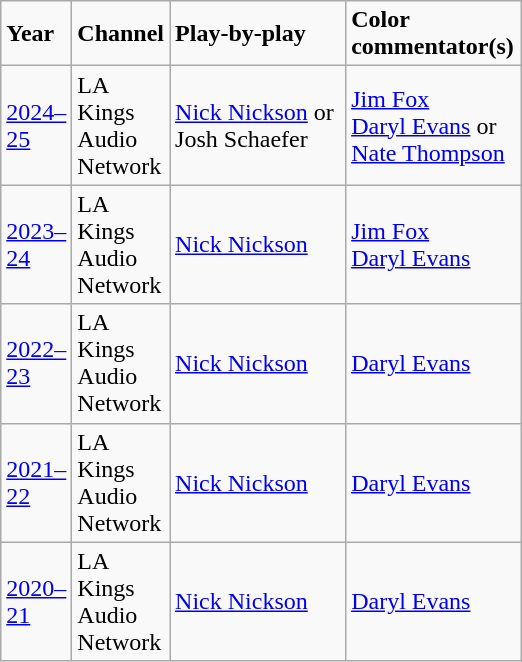<table class="wikitable">
<tr>
<td width="40"><strong>Year</strong></td>
<td width="40"><strong>Channel</strong></td>
<td width="110"><strong>Play-by-play</strong></td>
<td width="110"><strong>Color commentator(s)</strong></td>
</tr>
<tr>
<td><a href='#'>2024–25</a></td>
<td>LA Kings Audio Network</td>
<td><a href='#'>Nick Nickson</a> or Josh Schaefer</td>
<td><a href='#'>Jim Fox</a><br><a href='#'>Daryl Evans</a> or <a href='#'>Nate Thompson</a></td>
</tr>
<tr>
<td><a href='#'>2023–24</a></td>
<td>LA Kings Audio Network</td>
<td><a href='#'>Nick Nickson</a></td>
<td><a href='#'>Jim Fox</a><br><a href='#'>Daryl Evans</a></td>
</tr>
<tr>
<td><a href='#'>2022–23</a></td>
<td>LA Kings Audio Network</td>
<td><a href='#'>Nick Nickson</a></td>
<td><a href='#'>Daryl Evans</a></td>
</tr>
<tr>
<td><a href='#'>2021–22</a></td>
<td>LA Kings Audio Network</td>
<td><a href='#'>Nick Nickson</a></td>
<td><a href='#'>Daryl Evans</a></td>
</tr>
<tr>
<td><a href='#'>2020–21</a></td>
<td>LA Kings Audio Network</td>
<td><a href='#'>Nick Nickson</a></td>
<td><a href='#'>Daryl Evans</a></td>
</tr>
</table>
